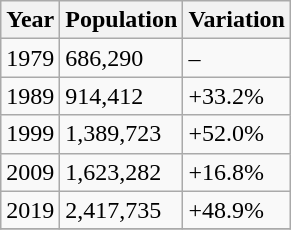<table class="wikitable">
<tr>
<th>Year</th>
<th>Population</th>
<th>Variation</th>
</tr>
<tr>
<td>1979</td>
<td>686,290</td>
<td>–</td>
</tr>
<tr>
<td>1989</td>
<td>914,412</td>
<td>+33.2%</td>
</tr>
<tr>
<td>1999</td>
<td>1,389,723</td>
<td>+52.0%</td>
</tr>
<tr>
<td>2009</td>
<td>1,623,282</td>
<td>+16.8%</td>
</tr>
<tr>
<td>2019</td>
<td>2,417,735</td>
<td>+48.9%</td>
</tr>
<tr>
</tr>
</table>
